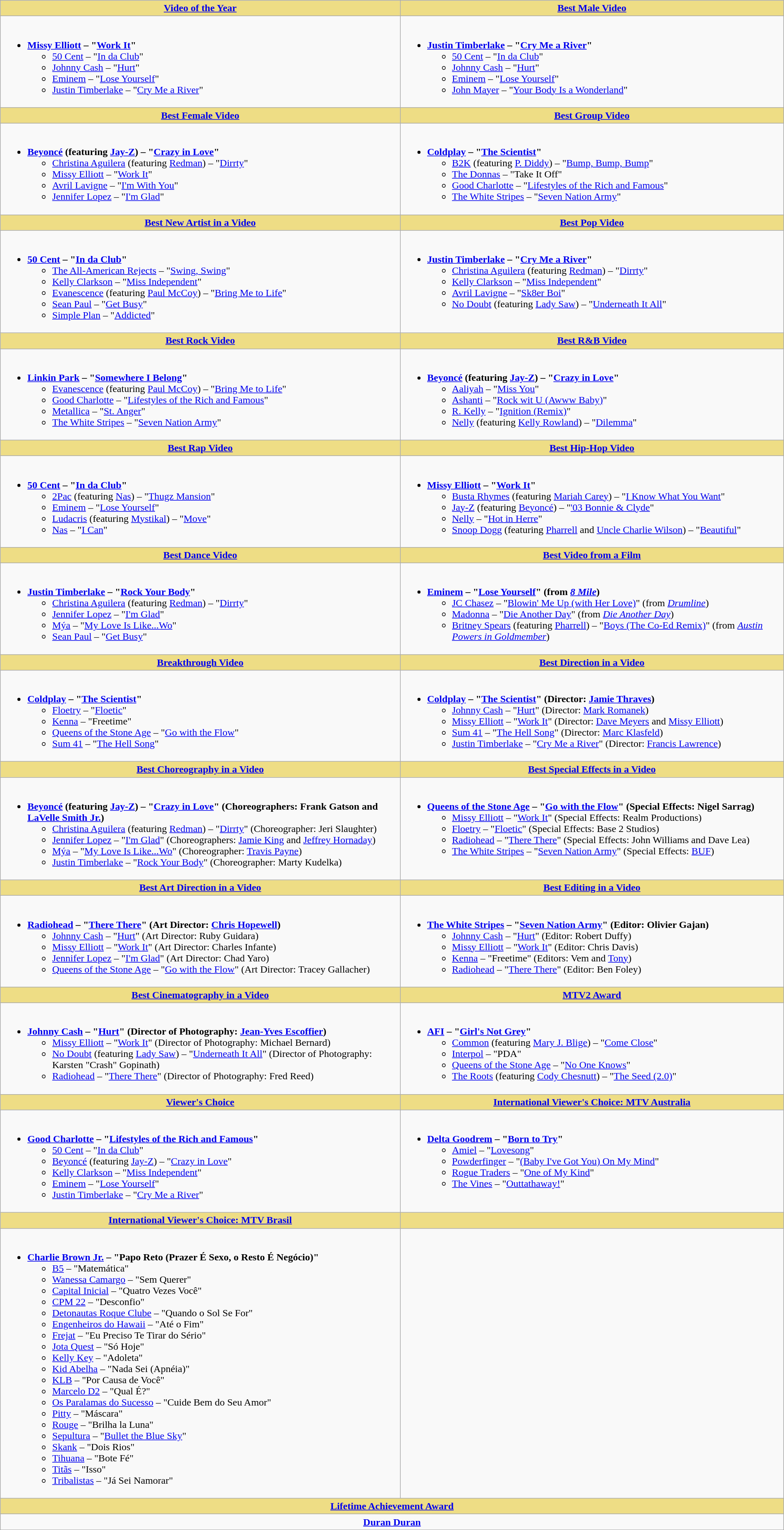<table class=wikitable style="width:100%">
<tr>
<th style="background:#EEDD85; width=50%"><a href='#'>Video of the Year</a></th>
<th style="background:#EEDD85; width=50%"><a href='#'>Best Male Video</a></th>
</tr>
<tr>
<td valign="top"><br><ul><li><strong><a href='#'>Missy Elliott</a> – "<a href='#'>Work It</a>"</strong><ul><li><a href='#'>50 Cent</a> – "<a href='#'>In da Club</a>"</li><li><a href='#'>Johnny Cash</a> – "<a href='#'>Hurt</a>"</li><li><a href='#'>Eminem</a> – "<a href='#'>Lose Yourself</a>"</li><li><a href='#'>Justin Timberlake</a> – "<a href='#'>Cry Me a River</a>"</li></ul></li></ul></td>
<td valign="top"><br><ul><li><strong><a href='#'>Justin Timberlake</a> – "<a href='#'>Cry Me a River</a>"</strong><ul><li><a href='#'>50 Cent</a> – "<a href='#'>In da Club</a>"</li><li><a href='#'>Johnny Cash</a> – "<a href='#'>Hurt</a>"</li><li><a href='#'>Eminem</a> – "<a href='#'>Lose Yourself</a>"</li><li><a href='#'>John Mayer</a> – "<a href='#'>Your Body Is a Wonderland</a>"</li></ul></li></ul></td>
</tr>
<tr>
<th style="background:#EEDD85; width=50%"><a href='#'>Best Female Video</a></th>
<th style="background:#EEDD85; width=50%"><a href='#'>Best Group Video</a></th>
</tr>
<tr>
<td valign="top"><br><ul><li><strong><a href='#'>Beyoncé</a> (featuring <a href='#'>Jay-Z</a>) – "<a href='#'>Crazy in Love</a>"</strong><ul><li><a href='#'>Christina Aguilera</a> (featuring <a href='#'>Redman</a>) – "<a href='#'>Dirrty</a>"</li><li><a href='#'>Missy Elliott</a> – "<a href='#'>Work It</a>"</li><li><a href='#'>Avril Lavigne</a> – "<a href='#'>I'm With You</a>"</li><li><a href='#'>Jennifer Lopez</a> – "<a href='#'>I'm Glad</a>"</li></ul></li></ul></td>
<td valign="top"><br><ul><li><strong><a href='#'>Coldplay</a> – "<a href='#'>The Scientist</a>"</strong><ul><li><a href='#'>B2K</a> (featuring <a href='#'>P. Diddy</a>) – "<a href='#'>Bump, Bump, Bump</a>"</li><li><a href='#'>The Donnas</a> – "Take It Off"</li><li><a href='#'>Good Charlotte</a> – "<a href='#'>Lifestyles of the Rich and Famous</a>"</li><li><a href='#'>The White Stripes</a> – "<a href='#'>Seven Nation Army</a>"</li></ul></li></ul></td>
</tr>
<tr>
<th style="background:#EEDD85; width=50%"><a href='#'>Best New Artist in a Video</a></th>
<th style="background:#EEDD85; width=50%"><a href='#'>Best Pop Video</a></th>
</tr>
<tr>
<td valign="top"><br><ul><li><strong><a href='#'>50 Cent</a> – "<a href='#'>In da Club</a>"</strong><ul><li><a href='#'>The All-American Rejects</a> – "<a href='#'>Swing, Swing</a>"</li><li><a href='#'>Kelly Clarkson</a> – "<a href='#'>Miss Independent</a>"</li><li><a href='#'>Evanescence</a> (featuring <a href='#'>Paul McCoy</a>) – "<a href='#'>Bring Me to Life</a>"</li><li><a href='#'>Sean Paul</a> – "<a href='#'>Get Busy</a>"</li><li><a href='#'>Simple Plan</a> – "<a href='#'>Addicted</a>"</li></ul></li></ul></td>
<td valign="top"><br><ul><li><strong><a href='#'>Justin Timberlake</a> – "<a href='#'>Cry Me a River</a>"</strong><ul><li><a href='#'>Christina Aguilera</a> (featuring <a href='#'>Redman</a>) – "<a href='#'>Dirrty</a>"</li><li><a href='#'>Kelly Clarkson</a> – "<a href='#'>Miss Independent</a>"</li><li><a href='#'>Avril Lavigne</a> – "<a href='#'>Sk8er Boi</a>"</li><li><a href='#'>No Doubt</a> (featuring <a href='#'>Lady Saw</a>) – "<a href='#'>Underneath It All</a>"</li></ul></li></ul></td>
</tr>
<tr>
<th style="background:#EEDD85; width=50%"><a href='#'>Best Rock Video</a></th>
<th style="background:#EEDD85; width=50%"><a href='#'>Best R&B Video</a></th>
</tr>
<tr>
<td valign="top"><br><ul><li><strong><a href='#'>Linkin Park</a> – "<a href='#'>Somewhere I Belong</a>"</strong><ul><li><a href='#'>Evanescence</a> (featuring <a href='#'>Paul McCoy</a>) – "<a href='#'>Bring Me to Life</a>"</li><li><a href='#'>Good Charlotte</a> – "<a href='#'>Lifestyles of the Rich and Famous</a>"</li><li><a href='#'>Metallica</a> – "<a href='#'>St. Anger</a>"</li><li><a href='#'>The White Stripes</a> – "<a href='#'>Seven Nation Army</a>"</li></ul></li></ul></td>
<td valign="top"><br><ul><li><strong><a href='#'>Beyoncé</a> (featuring <a href='#'>Jay-Z</a>) – "<a href='#'>Crazy in Love</a>"</strong><ul><li><a href='#'>Aaliyah</a> – "<a href='#'>Miss You</a>"</li><li><a href='#'>Ashanti</a> – "<a href='#'>Rock wit U (Awww Baby)</a>"</li><li><a href='#'>R. Kelly</a> – "<a href='#'>Ignition (Remix)</a>"</li><li><a href='#'>Nelly</a> (featuring <a href='#'>Kelly Rowland</a>) – "<a href='#'>Dilemma</a>"</li></ul></li></ul></td>
</tr>
<tr>
<th style="background:#EEDD85; width=50%"><a href='#'>Best Rap Video</a></th>
<th style="background:#EEDD85; width=50%"><a href='#'>Best Hip-Hop Video</a></th>
</tr>
<tr>
<td valign="top"><br><ul><li><strong><a href='#'>50 Cent</a> – "<a href='#'>In da Club</a>"</strong><ul><li><a href='#'>2Pac</a> (featuring <a href='#'>Nas</a>) – "<a href='#'>Thugz Mansion</a>"</li><li><a href='#'>Eminem</a> – "<a href='#'>Lose Yourself</a>"</li><li><a href='#'>Ludacris</a> (featuring <a href='#'>Mystikal</a>) – "<a href='#'>Move</a>"</li><li><a href='#'>Nas</a> – "<a href='#'>I Can</a>"</li></ul></li></ul></td>
<td valign="top"><br><ul><li><strong><a href='#'>Missy Elliott</a> – "<a href='#'>Work It</a>"</strong><ul><li><a href='#'>Busta Rhymes</a> (featuring <a href='#'>Mariah Carey</a>) – "<a href='#'>I Know What You Want</a>"</li><li><a href='#'>Jay-Z</a> (featuring <a href='#'>Beyoncé</a>) – "<a href='#'>'03 Bonnie & Clyde</a>"</li><li><a href='#'>Nelly</a> – "<a href='#'>Hot in Herre</a>"</li><li><a href='#'>Snoop Dogg</a> (featuring <a href='#'>Pharrell</a> and <a href='#'>Uncle Charlie Wilson</a>) – "<a href='#'>Beautiful</a>"</li></ul></li></ul></td>
</tr>
<tr>
<th style="background:#EEDD85; width=50%"><a href='#'>Best Dance Video</a></th>
<th style="background:#EEDD85; width=50%"><a href='#'>Best Video from a Film</a></th>
</tr>
<tr>
<td valign="top"><br><ul><li><strong><a href='#'>Justin Timberlake</a> – "<a href='#'>Rock Your Body</a>"</strong><ul><li><a href='#'>Christina Aguilera</a> (featuring <a href='#'>Redman</a>) – "<a href='#'>Dirrty</a>"</li><li><a href='#'>Jennifer Lopez</a> – "<a href='#'>I'm Glad</a>"</li><li><a href='#'>Mýa</a> – "<a href='#'>My Love Is Like...Wo</a>"</li><li><a href='#'>Sean Paul</a> – "<a href='#'>Get Busy</a>"</li></ul></li></ul></td>
<td valign="top"><br><ul><li><strong><a href='#'>Eminem</a> – "<a href='#'>Lose Yourself</a>" (from <em><a href='#'>8 Mile</a></em>)</strong><ul><li><a href='#'>JC Chasez</a> – "<a href='#'>Blowin' Me Up (with Her Love)</a>" (from <em><a href='#'>Drumline</a></em>)</li><li><a href='#'>Madonna</a> – "<a href='#'>Die Another Day</a>" (from <em><a href='#'>Die Another Day</a></em>)</li><li><a href='#'>Britney Spears</a> (featuring <a href='#'>Pharrell</a>) – "<a href='#'>Boys (The Co-Ed Remix)</a>" (from <em><a href='#'>Austin Powers in Goldmember</a></em>)</li></ul></li></ul></td>
</tr>
<tr>
<th style="background:#EEDD85; width=50%"><a href='#'>Breakthrough Video</a></th>
<th style="background:#EEDD85; width=50%"><a href='#'>Best Direction in a Video</a></th>
</tr>
<tr>
<td valign="top"><br><ul><li><strong><a href='#'>Coldplay</a> – "<a href='#'>The Scientist</a>"</strong><ul><li><a href='#'>Floetry</a> – "<a href='#'>Floetic</a>"</li><li><a href='#'>Kenna</a> – "Freetime"</li><li><a href='#'>Queens of the Stone Age</a> – "<a href='#'>Go with the Flow</a>"</li><li><a href='#'>Sum 41</a> – "<a href='#'>The Hell Song</a>"</li></ul></li></ul></td>
<td valign="top"><br><ul><li><strong><a href='#'>Coldplay</a> – "<a href='#'>The Scientist</a>" (Director: <a href='#'>Jamie Thraves</a>)</strong><ul><li><a href='#'>Johnny Cash</a> – "<a href='#'>Hurt</a>" (Director: <a href='#'>Mark Romanek</a>)</li><li><a href='#'>Missy Elliott</a> – "<a href='#'>Work It</a>" (Director: <a href='#'>Dave Meyers</a> and <a href='#'>Missy Elliott</a>)</li><li><a href='#'>Sum 41</a> – "<a href='#'>The Hell Song</a>" (Director: <a href='#'>Marc Klasfeld</a>)</li><li><a href='#'>Justin Timberlake</a> – "<a href='#'>Cry Me a River</a>" (Director: <a href='#'>Francis Lawrence</a>)</li></ul></li></ul></td>
</tr>
<tr>
<th style="background:#EEDD85; width=50%"><a href='#'>Best Choreography in a Video</a></th>
<th style="background:#EEDD85; width=50%"><a href='#'>Best Special Effects in a Video</a></th>
</tr>
<tr>
<td valign="top"><br><ul><li><strong><a href='#'>Beyoncé</a> (featuring <a href='#'>Jay-Z</a>) – "<a href='#'>Crazy in Love</a>" (Choreographers: Frank Gatson and <a href='#'>LaVelle Smith Jr.</a>)</strong><ul><li><a href='#'>Christina Aguilera</a> (featuring <a href='#'>Redman</a>) – "<a href='#'>Dirrty</a>" (Choreographer: Jeri Slaughter)</li><li><a href='#'>Jennifer Lopez</a> – "<a href='#'>I'm Glad</a>" (Choreographers: <a href='#'>Jamie King</a> and <a href='#'>Jeffrey Hornaday</a>)</li><li><a href='#'>Mýa</a> – "<a href='#'>My Love Is Like...Wo</a>" (Choreographer: <a href='#'>Travis Payne</a>)</li><li><a href='#'>Justin Timberlake</a> – "<a href='#'>Rock Your Body</a>" (Choreographer: Marty Kudelka)</li></ul></li></ul></td>
<td valign="top"><br><ul><li><strong><a href='#'>Queens of the Stone Age</a> – "<a href='#'>Go with the Flow</a>" (Special Effects: Nigel Sarrag)</strong><ul><li><a href='#'>Missy Elliott</a> – "<a href='#'>Work It</a>" (Special Effects: Realm Productions)</li><li><a href='#'>Floetry</a> – "<a href='#'>Floetic</a>" (Special Effects: Base 2 Studios)</li><li><a href='#'>Radiohead</a> – "<a href='#'>There There</a>" (Special Effects: John Williams and Dave Lea)</li><li><a href='#'>The White Stripes</a> – "<a href='#'>Seven Nation Army</a>" (Special Effects: <a href='#'>BUF</a>)</li></ul></li></ul></td>
</tr>
<tr>
<th style="background:#EEDD85; width=50%"><a href='#'>Best Art Direction in a Video</a></th>
<th style="background:#EEDD85; width=50%"><a href='#'>Best Editing in a Video</a></th>
</tr>
<tr>
<td valign="top"><br><ul><li><strong><a href='#'>Radiohead</a> – "<a href='#'>There There</a>" (Art Director: <a href='#'>Chris Hopewell</a>)</strong><ul><li><a href='#'>Johnny Cash</a> – "<a href='#'>Hurt</a>" (Art Director: Ruby Guidara)</li><li><a href='#'>Missy Elliott</a> – "<a href='#'>Work It</a>" (Art Director: Charles Infante)</li><li><a href='#'>Jennifer Lopez</a> – "<a href='#'>I'm Glad</a>" (Art Director: Chad Yaro)</li><li><a href='#'>Queens of the Stone Age</a> – "<a href='#'>Go with the Flow</a>" (Art Director: Tracey Gallacher)</li></ul></li></ul></td>
<td valign="top"><br><ul><li><strong><a href='#'>The White Stripes</a> – "<a href='#'>Seven Nation Army</a>" (Editor: Olivier Gajan)</strong><ul><li><a href='#'>Johnny Cash</a> – "<a href='#'>Hurt</a>" (Editor: Robert Duffy)</li><li><a href='#'>Missy Elliott</a> – "<a href='#'>Work It</a>" (Editor: Chris Davis)</li><li><a href='#'>Kenna</a> – "Freetime" (Editors: Vem and <a href='#'>Tony</a>)</li><li><a href='#'>Radiohead</a> – "<a href='#'>There There</a>" (Editor: Ben Foley)</li></ul></li></ul></td>
</tr>
<tr>
<th style="background:#EEDD85; width=50%"><a href='#'>Best Cinematography in a Video</a></th>
<th style="background:#EEDD85; width=50%"><a href='#'>MTV2 Award</a></th>
</tr>
<tr>
<td valign="top"><br><ul><li><strong><a href='#'>Johnny Cash</a> – "<a href='#'>Hurt</a>" (Director of Photography: <a href='#'>Jean-Yves Escoffier</a>)</strong><ul><li><a href='#'>Missy Elliott</a> – "<a href='#'>Work It</a>" (Director of Photography: Michael Bernard)</li><li><a href='#'>No Doubt</a> (featuring <a href='#'>Lady Saw</a>) – "<a href='#'>Underneath It All</a>" (Director of Photography: Karsten "Crash" Gopinath)</li><li><a href='#'>Radiohead</a> – "<a href='#'>There There</a>" (Director of Photography: Fred Reed)</li></ul></li></ul></td>
<td valign="top"><br><ul><li><strong><a href='#'>AFI</a> – "<a href='#'>Girl's Not Grey</a>"</strong><ul><li><a href='#'>Common</a> (featuring <a href='#'>Mary J. Blige</a>) – "<a href='#'>Come Close</a>"</li><li><a href='#'>Interpol</a> – "PDA"</li><li><a href='#'>Queens of the Stone Age</a> – "<a href='#'>No One Knows</a>"</li><li><a href='#'>The Roots</a> (featuring <a href='#'>Cody Chesnutt</a>) – "<a href='#'>The Seed (2.0)</a>"</li></ul></li></ul></td>
</tr>
<tr>
<th style="background:#EEDD85; width=50%"><a href='#'>Viewer's Choice</a></th>
<th style="background:#EEDD85; width=50%"><a href='#'>International Viewer's Choice: MTV Australia</a></th>
</tr>
<tr>
<td valign="top"><br><ul><li><strong><a href='#'>Good Charlotte</a> – "<a href='#'>Lifestyles of the Rich and Famous</a>"</strong><ul><li><a href='#'>50 Cent</a> – "<a href='#'>In da Club</a>"</li><li><a href='#'>Beyoncé</a> (featuring <a href='#'>Jay-Z</a>) – "<a href='#'>Crazy in Love</a>"</li><li><a href='#'>Kelly Clarkson</a> – "<a href='#'>Miss Independent</a>"</li><li><a href='#'>Eminem</a> – "<a href='#'>Lose Yourself</a>"</li><li><a href='#'>Justin Timberlake</a> – "<a href='#'>Cry Me a River</a>"</li></ul></li></ul></td>
<td valign="top"><br><ul><li><strong><a href='#'>Delta Goodrem</a> – "<a href='#'>Born to Try</a>"</strong><ul><li><a href='#'>Amiel</a> – "<a href='#'>Lovesong</a>"</li><li><a href='#'>Powderfinger</a> – "<a href='#'>(Baby I've Got You) On My Mind</a>"</li><li><a href='#'>Rogue Traders</a> – "<a href='#'>One of My Kind</a>"</li><li><a href='#'>The Vines</a> – "<a href='#'>Outtathaway!</a>"</li></ul></li></ul></td>
</tr>
<tr>
<th style="background:#EEDD85; width=50%"><a href='#'>International Viewer's Choice: MTV Brasil</a></th>
<th style="background:#EEDD85; width=50%"></th>
</tr>
<tr>
<td valign="top"><br><ul><li><strong><a href='#'>Charlie Brown Jr.</a> – "Papo Reto (Prazer É Sexo, o Resto É Negócio)"</strong><ul><li><a href='#'>B5</a> – "Matemática"</li><li><a href='#'>Wanessa Camargo</a> – "Sem Querer"</li><li><a href='#'>Capital Inicial</a> – "Quatro Vezes Você"</li><li><a href='#'>CPM 22</a> – "Desconfio"</li><li><a href='#'>Detonautas Roque Clube</a> – "Quando o Sol Se For"</li><li><a href='#'>Engenheiros do Hawaii</a> – "Até o Fim"</li><li><a href='#'>Frejat</a> – "Eu Preciso Te Tirar do Sério"</li><li><a href='#'>Jota Quest</a> – "Só Hoje"</li><li><a href='#'>Kelly Key</a> – "Adoleta"</li><li><a href='#'>Kid Abelha</a> – "Nada Sei (Apnéia)"</li><li><a href='#'>KLB</a> – "Por Causa de Você"</li><li><a href='#'>Marcelo D2</a> – "Qual É?"</li><li><a href='#'>Os Paralamas do Sucesso</a> – "Cuide Bem do Seu Amor"</li><li><a href='#'>Pitty</a> – "Máscara"</li><li><a href='#'>Rouge</a> – "Brilha la Luna"</li><li><a href='#'>Sepultura</a> – "<a href='#'>Bullet the Blue Sky</a>"</li><li><a href='#'>Skank</a> – "Dois Rios"</li><li><a href='#'>Tihuana</a> – "Bote Fé"</li><li><a href='#'>Titãs</a> – "Isso"</li><li><a href='#'>Tribalistas</a> – "Já Sei Namorar"</li></ul></li></ul></td>
</tr>
<tr>
<th style="background:#EEDD85; width=50%" colspan="2"><a href='#'>Lifetime Achievement Award</a></th>
</tr>
<tr>
<td colspan="2" style="text-align: center;"><strong><a href='#'>Duran Duran</a></strong></td>
</tr>
</table>
